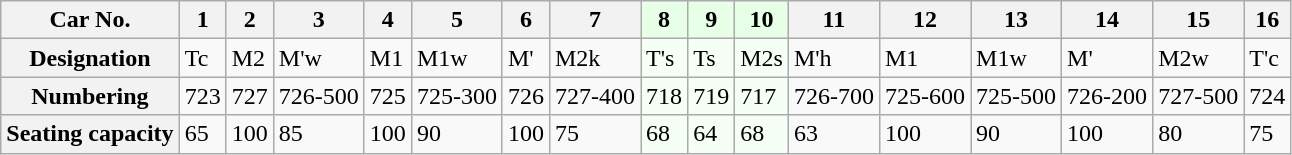<table class="wikitable">
<tr>
<th>Car No.</th>
<th>1</th>
<th>2</th>
<th>3</th>
<th>4</th>
<th>5</th>
<th>6</th>
<th>7</th>
<th style="background: #E6FFE6">8</th>
<th style="background: #E6FFE6">9</th>
<th style="background: #E6FFE6">10</th>
<th>11</th>
<th>12</th>
<th>13</th>
<th>14</th>
<th>15</th>
<th>16</th>
</tr>
<tr>
<th>Designation</th>
<td>Tc</td>
<td>M2</td>
<td>M'w</td>
<td>M1</td>
<td>M1w</td>
<td>M'</td>
<td>M2k</td>
<td style="background: #F5FFF5">T's</td>
<td style="background: #F5FFF5">Ts</td>
<td style="background: #F5FFF5">M2s</td>
<td>M'h</td>
<td>M1</td>
<td>M1w</td>
<td>M'</td>
<td>M2w</td>
<td>T'c</td>
</tr>
<tr>
<th>Numbering</th>
<td>723</td>
<td>727</td>
<td>726-500</td>
<td>725</td>
<td>725-300</td>
<td>726</td>
<td>727-400</td>
<td style="background: #F5FFF5">718</td>
<td style="background: #F5FFF5">719</td>
<td style="background: #F5FFF5">717</td>
<td>726-700</td>
<td>725-600</td>
<td>725-500</td>
<td>726-200</td>
<td>727-500</td>
<td>724</td>
</tr>
<tr>
<th>Seating capacity</th>
<td>65</td>
<td>100</td>
<td>85</td>
<td>100</td>
<td>90</td>
<td>100</td>
<td>75</td>
<td style="background: #F5FFF5">68</td>
<td style="background: #F5FFF5">64</td>
<td style="background: #F5FFF5">68</td>
<td>63</td>
<td>100</td>
<td>90</td>
<td>100</td>
<td>80</td>
<td>75</td>
</tr>
</table>
